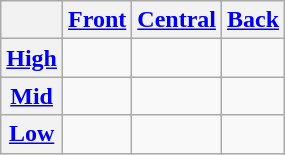<table class="wikitable" style="text-align: center">
<tr>
<th></th>
<th><a href='#'>Front</a></th>
<th><a href='#'>Central</a></th>
<th><a href='#'>Back</a></th>
</tr>
<tr>
<th><a href='#'>High</a></th>
<td></td>
<td></td>
<td></td>
</tr>
<tr>
<th><a href='#'>Mid</a></th>
<td></td>
<td></td>
<td></td>
</tr>
<tr>
<th><a href='#'>Low</a></th>
<td></td>
<td></td>
<td></td>
</tr>
</table>
